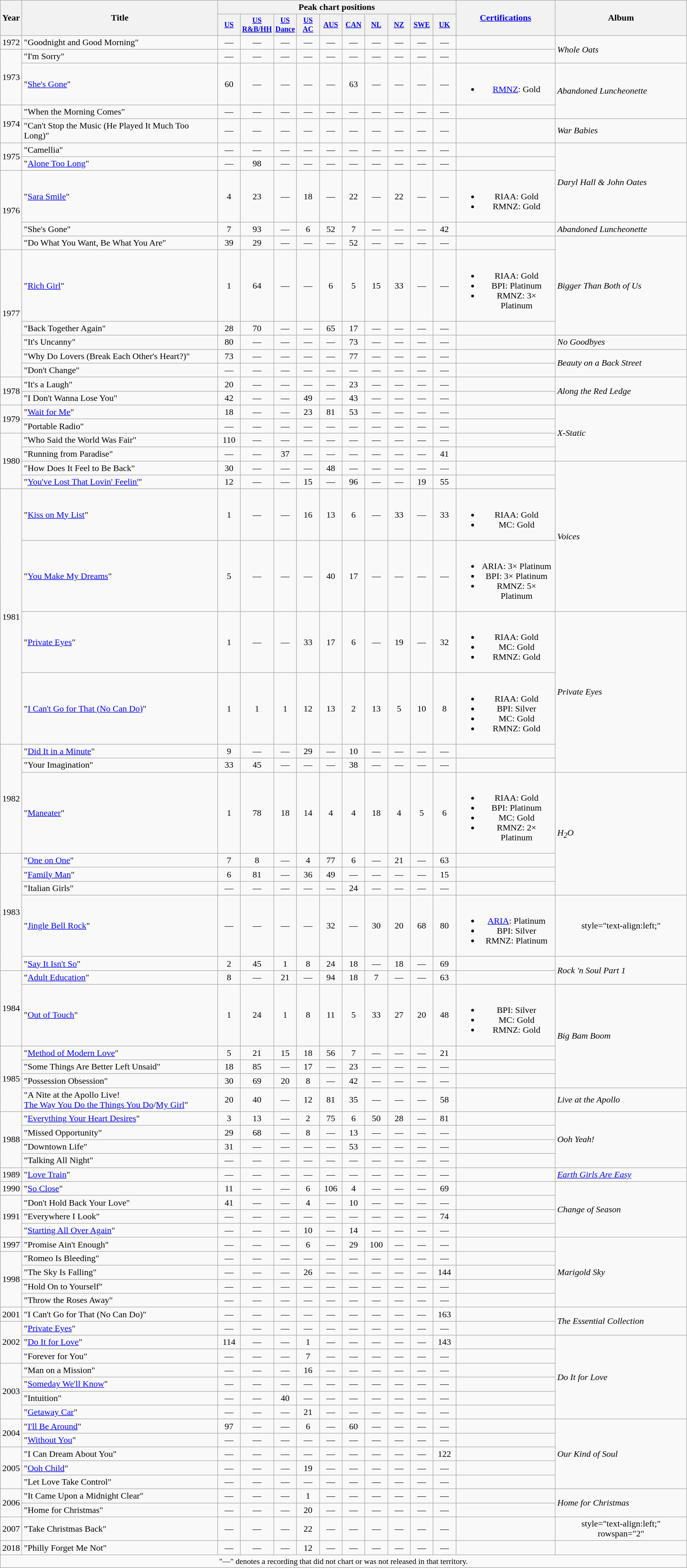<table class="wikitable" style="text-align:center;">
<tr>
<th rowspan="2">Year</th>
<th rowspan="2">Title</th>
<th colspan="10">Peak chart positions</th>
<th rowspan="2"><a href='#'>Certifications</a></th>
<th rowspan="2">Album</th>
</tr>
<tr style="font-size:smaller;">
<th width="35"><a href='#'>US</a><br></th>
<th width="35"><a href='#'>US R&B/HH</a><br></th>
<th width="35"><a href='#'>US<br>Dance</a><br></th>
<th width="35"><a href='#'>US AC</a><br></th>
<th width="35"><a href='#'>AUS</a><br></th>
<th width="35"><a href='#'>CAN</a><br></th>
<th width="35"><a href='#'>NL</a><br></th>
<th width="35"><a href='#'>NZ</a><br></th>
<th width="35"><a href='#'>SWE</a><br></th>
<th width="35"><a href='#'>UK</a><br></th>
</tr>
<tr>
<td>1972</td>
<td style="text-align:left;">"Goodnight and Good Morning" </td>
<td>—</td>
<td>—</td>
<td>—</td>
<td>—</td>
<td>—</td>
<td>—</td>
<td>—</td>
<td>—</td>
<td>—</td>
<td>—</td>
<td></td>
<td style="text-align:left;" rowspan="2"><em>Whole Oats</em></td>
</tr>
<tr>
<td rowspan="2">1973</td>
<td style="text-align:left;">"I'm Sorry"</td>
<td>—</td>
<td>—</td>
<td>—</td>
<td>—</td>
<td>—</td>
<td>—</td>
<td>—</td>
<td>—</td>
<td>—</td>
<td>—</td>
<td></td>
</tr>
<tr>
<td style="text-align:left;">"<a href='#'>She's Gone</a>"</td>
<td>60</td>
<td>—</td>
<td>—</td>
<td>—</td>
<td>—</td>
<td>63</td>
<td>—</td>
<td>—</td>
<td>—</td>
<td>—</td>
<td><br><ul><li><a href='#'>RMNZ</a>: Gold</li></ul></td>
<td style="text-align:left;" rowspan="2"><em>Abandoned Luncheonette</em></td>
</tr>
<tr>
<td rowspan="2">1974</td>
<td style="text-align:left;">"When the Morning Comes"</td>
<td>—</td>
<td>—</td>
<td>—</td>
<td>—</td>
<td>—</td>
<td>—</td>
<td>—</td>
<td>—</td>
<td>—</td>
<td>—</td>
<td></td>
</tr>
<tr>
<td style="text-align:left;">"Can't Stop the Music (He Played It Much Too Long)"</td>
<td>—</td>
<td>—</td>
<td>—</td>
<td>—</td>
<td>—</td>
<td>—</td>
<td>—</td>
<td>—</td>
<td>—</td>
<td>—</td>
<td></td>
<td style="text-align:left;"><em>War Babies</em></td>
</tr>
<tr>
<td rowspan="2">1975</td>
<td style="text-align:left;">"Camellia"</td>
<td>—</td>
<td>—</td>
<td>—</td>
<td>—</td>
<td>—</td>
<td>—</td>
<td>—</td>
<td>—</td>
<td>—</td>
<td>—</td>
<td></td>
<td style="text-align:left;" rowspan="3"><em>Daryl Hall & John Oates</em></td>
</tr>
<tr>
<td style="text-align:left;">"<a href='#'>Alone Too Long</a>"</td>
<td>—</td>
<td>98</td>
<td>—</td>
<td>—</td>
<td>—</td>
<td>—</td>
<td>—</td>
<td>—</td>
<td>—</td>
<td>—</td>
<td></td>
</tr>
<tr>
<td rowspan="3">1976</td>
<td style="text-align:left;">"<a href='#'>Sara Smile</a>"</td>
<td>4</td>
<td>23</td>
<td>—</td>
<td>18</td>
<td>—</td>
<td>22</td>
<td>—</td>
<td>22</td>
<td>—</td>
<td>—</td>
<td><br><ul><li>RIAA: Gold</li><li>RMNZ: Gold</li></ul></td>
</tr>
<tr>
<td style="text-align:left;">"She's Gone" </td>
<td>7</td>
<td>93</td>
<td>—</td>
<td>6</td>
<td>52</td>
<td>7</td>
<td>—</td>
<td>—</td>
<td>—</td>
<td>42</td>
<td></td>
<td style="text-align:left;"><em>Abandoned Luncheonette</em></td>
</tr>
<tr>
<td style="text-align:left;">"Do What You Want, Be What You Are"</td>
<td>39</td>
<td>29</td>
<td>—</td>
<td>—</td>
<td>—</td>
<td>52</td>
<td>—</td>
<td>—</td>
<td>—</td>
<td>—</td>
<td></td>
<td style="text-align:left;" rowspan="3"><em>Bigger Than Both of Us</em></td>
</tr>
<tr>
<td rowspan="5">1977</td>
<td style="text-align:left;">"<a href='#'>Rich Girl</a>"</td>
<td>1</td>
<td>64</td>
<td>—</td>
<td>—</td>
<td>6</td>
<td>5</td>
<td>15</td>
<td>33</td>
<td>—</td>
<td>—</td>
<td><br><ul><li>RIAA: Gold</li><li>BPI: Platinum</li><li>RMNZ: 3× Platinum</li></ul></td>
</tr>
<tr>
<td style="text-align:left;">"Back Together Again"</td>
<td>28</td>
<td>70</td>
<td>—</td>
<td>—</td>
<td>65</td>
<td>17</td>
<td>—</td>
<td>—</td>
<td>—</td>
<td>—</td>
<td></td>
</tr>
<tr>
<td style="text-align:left;">"It's Uncanny"</td>
<td>80</td>
<td>—</td>
<td>—</td>
<td>—</td>
<td>—</td>
<td>73</td>
<td>—</td>
<td>—</td>
<td>—</td>
<td>—</td>
<td></td>
<td style="text-align:left;"><em>No Goodbyes</em></td>
</tr>
<tr>
<td style="text-align:left;">"Why Do Lovers (Break Each Other's Heart?)"</td>
<td>73</td>
<td>—</td>
<td>—</td>
<td>—</td>
<td>—</td>
<td>77</td>
<td>—</td>
<td>—</td>
<td>—</td>
<td>—</td>
<td></td>
<td style="text-align:left;" rowspan="2"><em>Beauty on a Back Street</em></td>
</tr>
<tr>
<td style="text-align:left;">"Don't Change"</td>
<td>—</td>
<td>—</td>
<td>—</td>
<td>—</td>
<td>—</td>
<td>—</td>
<td>—</td>
<td>—</td>
<td>—</td>
<td>—</td>
<td></td>
</tr>
<tr>
<td rowspan="2">1978</td>
<td style="text-align:left;">"It's a Laugh"</td>
<td>20</td>
<td>—</td>
<td>—</td>
<td>—</td>
<td>—</td>
<td>23</td>
<td>—</td>
<td>—</td>
<td>—</td>
<td>—</td>
<td></td>
<td style="text-align:left;" rowspan="2"><em>Along the Red Ledge</em></td>
</tr>
<tr>
<td style="text-align:left;">"I Don't Wanna Lose You"</td>
<td>42</td>
<td>—</td>
<td>—</td>
<td>49</td>
<td>—</td>
<td>43</td>
<td>—</td>
<td>—</td>
<td>—</td>
<td>—</td>
<td></td>
</tr>
<tr>
<td rowspan="2">1979</td>
<td style="text-align:left;">"<a href='#'>Wait for Me</a>"</td>
<td>18</td>
<td>—</td>
<td>—</td>
<td>23</td>
<td>81</td>
<td>53</td>
<td>—</td>
<td>—</td>
<td>—</td>
<td>—</td>
<td></td>
<td style="text-align:left;" rowspan="4"><em>X-Static</em></td>
</tr>
<tr>
<td style="text-align:left;">"Portable Radio"</td>
<td>—</td>
<td>—</td>
<td>—</td>
<td>—</td>
<td>—</td>
<td>—</td>
<td>—</td>
<td>—</td>
<td>—</td>
<td>—</td>
<td></td>
</tr>
<tr>
<td rowspan="4">1980</td>
<td style="text-align:left;">"Who Said the World Was Fair"</td>
<td>110</td>
<td>—</td>
<td>—</td>
<td>—</td>
<td>—</td>
<td>—</td>
<td>—</td>
<td>—</td>
<td>—</td>
<td>—</td>
<td></td>
</tr>
<tr>
<td style="text-align:left;">"Running from Paradise"</td>
<td>—</td>
<td>—</td>
<td>37</td>
<td>—</td>
<td>—</td>
<td>—</td>
<td>—</td>
<td>—</td>
<td>—</td>
<td>41</td>
<td></td>
</tr>
<tr>
<td style="text-align:left;">"How Does It Feel to Be Back"</td>
<td>30</td>
<td>—</td>
<td>—</td>
<td>—</td>
<td>48</td>
<td>—</td>
<td>—</td>
<td>—</td>
<td>—</td>
<td>—</td>
<td></td>
<td style="text-align:left;" rowspan="4"><em>Voices</em></td>
</tr>
<tr>
<td style="text-align:left;">"<a href='#'>You've Lost That Lovin' Feelin'</a>"</td>
<td>12</td>
<td>—</td>
<td>—</td>
<td>15</td>
<td>—</td>
<td>96</td>
<td>—</td>
<td>—</td>
<td>19</td>
<td>55</td>
</tr>
<tr>
<td rowspan="4">1981</td>
<td style="text-align:left;">"<a href='#'>Kiss on My List</a>"</td>
<td>1</td>
<td>—</td>
<td>—</td>
<td>16</td>
<td>13</td>
<td>6</td>
<td>—</td>
<td>33</td>
<td>—</td>
<td>33</td>
<td><br><ul><li>RIAA: Gold</li><li>MC: Gold</li></ul></td>
</tr>
<tr>
<td style="text-align:left;">"<a href='#'>You Make My Dreams</a>"</td>
<td>5</td>
<td>—</td>
<td>—</td>
<td>—</td>
<td>40</td>
<td>17</td>
<td>—</td>
<td>—</td>
<td>—</td>
<td>—</td>
<td><br><ul><li>ARIA: 3× Platinum</li><li>BPI: 3× Platinum</li><li>RMNZ: 5× Platinum</li></ul></td>
</tr>
<tr>
<td style="text-align:left;">"<a href='#'>Private Eyes</a>"</td>
<td>1</td>
<td>—</td>
<td>—</td>
<td>33</td>
<td>17</td>
<td>6</td>
<td>—</td>
<td>19</td>
<td>—</td>
<td>32</td>
<td><br><ul><li>RIAA: Gold</li><li>MC: Gold</li><li>RMNZ: Gold</li></ul></td>
<td style="text-align:left;" rowspan="4"><em>Private Eyes</em></td>
</tr>
<tr>
<td style="text-align:left;">"<a href='#'>I Can't Go for That (No Can Do)</a>"</td>
<td>1</td>
<td>1</td>
<td>1</td>
<td>12</td>
<td>13</td>
<td>2</td>
<td>13</td>
<td>5</td>
<td>10</td>
<td>8</td>
<td><br><ul><li>RIAA: Gold</li><li>BPI: Silver</li><li>MC: Gold</li><li>RMNZ: Gold</li></ul></td>
</tr>
<tr>
<td rowspan="3">1982</td>
<td style="text-align:left;">"<a href='#'>Did It in a Minute</a>"</td>
<td>9</td>
<td>—</td>
<td>—</td>
<td>29</td>
<td>—</td>
<td>10</td>
<td>—</td>
<td>—</td>
<td>—</td>
<td>—</td>
<td></td>
</tr>
<tr>
<td style="text-align:left;">"Your Imagination"</td>
<td>33</td>
<td>45</td>
<td>—</td>
<td>—</td>
<td>—</td>
<td>38</td>
<td>—</td>
<td>—</td>
<td>—</td>
<td>—</td>
<td></td>
</tr>
<tr>
<td style="text-align:left;">"<a href='#'>Maneater</a>"</td>
<td>1</td>
<td>78</td>
<td>18</td>
<td>14</td>
<td>4</td>
<td>4</td>
<td>18</td>
<td>4</td>
<td>5</td>
<td>6</td>
<td><br><ul><li>RIAA: Gold</li><li>BPI: Platinum</li><li>MC: Gold</li><li>RMNZ: 2× Platinum</li></ul></td>
<td style="text-align:left;" rowspan="4"><em>H<sub>2</sub>O</em></td>
</tr>
<tr>
<td rowspan="5">1983</td>
<td style="text-align:left;">"<a href='#'>One on One</a>"</td>
<td>7</td>
<td>8</td>
<td>—</td>
<td>4</td>
<td>77</td>
<td>6</td>
<td>—</td>
<td>21</td>
<td>—</td>
<td>63</td>
</tr>
<tr>
<td style="text-align:left;">"<a href='#'>Family Man</a>"</td>
<td>6</td>
<td>81</td>
<td>—</td>
<td>36</td>
<td>49</td>
<td>—</td>
<td>—</td>
<td>—</td>
<td>—</td>
<td>15</td>
<td></td>
</tr>
<tr>
<td style="text-align:left;">"Italian Girls"</td>
<td>—</td>
<td>—</td>
<td>—</td>
<td>—</td>
<td>—</td>
<td>24</td>
<td>—</td>
<td>—</td>
<td>—</td>
<td>—</td>
<td></td>
</tr>
<tr>
<td style="text-align:left;">"<a href='#'>Jingle Bell Rock</a>"</td>
<td>—</td>
<td>—</td>
<td>—</td>
<td>—</td>
<td>32<br></td>
<td>—</td>
<td>30</td>
<td>20</td>
<td>68</td>
<td>80</td>
<td><br><ul><li><a href='#'>ARIA</a>: Platinum</li><li>BPI: Silver</li><li>RMNZ: Platinum</li></ul></td>
<td>style="text-align:left;" </td>
</tr>
<tr>
<td style="text-align:left;">"<a href='#'>Say It Isn't So</a>"</td>
<td>2</td>
<td>45</td>
<td>1</td>
<td>8</td>
<td>24</td>
<td>18</td>
<td>—</td>
<td>18</td>
<td>—</td>
<td>69</td>
<td></td>
<td style="text-align:left;" rowspan="2"><em>Rock 'n Soul Part 1</em></td>
</tr>
<tr>
<td rowspan="2">1984</td>
<td style="text-align:left;">"<a href='#'>Adult Education</a>"</td>
<td>8</td>
<td>—</td>
<td>21</td>
<td>—</td>
<td>94</td>
<td>18</td>
<td>7</td>
<td>—</td>
<td>—</td>
<td>63</td>
<td></td>
</tr>
<tr>
<td style="text-align:left;">"<a href='#'>Out of Touch</a>"</td>
<td>1</td>
<td>24</td>
<td>1</td>
<td>8</td>
<td>11</td>
<td>5</td>
<td>33</td>
<td>27</td>
<td>20</td>
<td>48</td>
<td><br><ul><li>BPI: Silver</li><li>MC: Gold</li><li>RMNZ: Gold</li></ul></td>
<td style="text-align:left;" rowspan="4"><em>Big Bam Boom</em></td>
</tr>
<tr>
<td rowspan="4">1985</td>
<td style="text-align:left;">"<a href='#'>Method of Modern Love</a>"</td>
<td>5</td>
<td>21</td>
<td>15</td>
<td>18</td>
<td>56</td>
<td>7</td>
<td>—</td>
<td>—</td>
<td>—</td>
<td>21</td>
<td></td>
</tr>
<tr>
<td style="text-align:left;">"Some Things Are Better Left Unsaid"</td>
<td>18</td>
<td>85</td>
<td>—</td>
<td>17</td>
<td>—</td>
<td>23</td>
<td>—</td>
<td>—</td>
<td>—</td>
<td>—</td>
<td></td>
</tr>
<tr>
<td style="text-align:left;">"Possession Obsession"</td>
<td>30</td>
<td>69</td>
<td>20</td>
<td>8</td>
<td>—</td>
<td>42</td>
<td>—</td>
<td>—</td>
<td>—</td>
<td>—</td>
<td></td>
</tr>
<tr>
<td style="text-align:left;">"A Nite at the Apollo Live!<br><a href='#'>The Way You Do the Things You Do</a>/<a href='#'>My Girl</a>"<br></td>
<td>20</td>
<td>40</td>
<td>—</td>
<td>12</td>
<td>81</td>
<td>35</td>
<td>—</td>
<td>—</td>
<td>—</td>
<td>58</td>
<td></td>
<td style="text-align:left;"><em>Live at the Apollo</em></td>
</tr>
<tr>
<td rowspan="4">1988</td>
<td style="text-align:left;">"<a href='#'>Everything Your Heart Desires</a>"</td>
<td>3</td>
<td>13</td>
<td>—</td>
<td>2</td>
<td>75</td>
<td>6</td>
<td>50</td>
<td>28</td>
<td>—</td>
<td>81</td>
<td></td>
<td style="text-align:left;" rowspan="4"><em>Ooh Yeah!</em></td>
</tr>
<tr>
<td style="text-align:left;">"Missed Opportunity"</td>
<td>29</td>
<td>68</td>
<td>—</td>
<td>8</td>
<td>—</td>
<td>13</td>
<td>—</td>
<td>—</td>
<td>—</td>
<td>—</td>
<td></td>
</tr>
<tr>
<td style="text-align:left;">"Downtown Life"</td>
<td>31</td>
<td>—</td>
<td>—</td>
<td>—</td>
<td>—</td>
<td>53</td>
<td>—</td>
<td>—</td>
<td>—</td>
<td>—</td>
<td></td>
</tr>
<tr>
<td style="text-align:left;">"Talking All Night"</td>
<td>—</td>
<td>—</td>
<td>—</td>
<td>—</td>
<td>—</td>
<td>—</td>
<td>—</td>
<td>—</td>
<td>—</td>
<td>—</td>
<td></td>
</tr>
<tr>
<td>1989</td>
<td style="text-align:left;">"<a href='#'>Love Train</a>"</td>
<td>—</td>
<td>—</td>
<td>—</td>
<td>—</td>
<td>—</td>
<td>—</td>
<td>—</td>
<td>—</td>
<td>—</td>
<td>—</td>
<td></td>
<td style="text-align:left;"><a href='#'><em>Earth Girls Are Easy</em> </a></td>
</tr>
<tr>
<td>1990</td>
<td style="text-align:left;">"<a href='#'>So Close</a>"</td>
<td>11</td>
<td>—</td>
<td>—</td>
<td>6</td>
<td>106</td>
<td>4</td>
<td>—</td>
<td>—</td>
<td>—</td>
<td>69</td>
<td></td>
<td style="text-align:left;" rowspan="4"><em>Change of Season</em></td>
</tr>
<tr>
<td rowspan="3">1991</td>
<td style="text-align:left;">"Don't Hold Back Your Love"</td>
<td>41</td>
<td>—</td>
<td>—</td>
<td>4</td>
<td>—</td>
<td>10</td>
<td>—</td>
<td>—</td>
<td>—</td>
<td>—</td>
<td></td>
</tr>
<tr>
<td style="text-align:left;">"Everywhere I Look"</td>
<td>—</td>
<td>—</td>
<td>—</td>
<td>—</td>
<td>—</td>
<td>—</td>
<td>—</td>
<td>—</td>
<td>—</td>
<td>74</td>
<td></td>
</tr>
<tr>
<td style="text-align:left;">"<a href='#'>Starting All Over Again</a>"</td>
<td>—</td>
<td>—</td>
<td>—</td>
<td>10</td>
<td>—</td>
<td>14</td>
<td>—</td>
<td>—</td>
<td>—</td>
<td>—</td>
<td></td>
</tr>
<tr>
<td>1997</td>
<td style="text-align:left;">"Promise Ain't Enough"</td>
<td>—</td>
<td>—</td>
<td>—</td>
<td>6</td>
<td>—</td>
<td>29</td>
<td>100</td>
<td>—</td>
<td>—</td>
<td>—</td>
<td></td>
<td style="text-align:left;" rowspan="5"><em>Marigold Sky</em></td>
</tr>
<tr>
<td rowspan="4">1998</td>
<td style="text-align:left;">"Romeo Is Bleeding"</td>
<td>—</td>
<td>—</td>
<td>—</td>
<td>—</td>
<td>—</td>
<td>—</td>
<td>—</td>
<td>—</td>
<td>—</td>
<td>—</td>
<td></td>
</tr>
<tr>
<td style="text-align:left;">"The Sky Is Falling"</td>
<td>—</td>
<td>—</td>
<td>—</td>
<td>26</td>
<td>—</td>
<td>—</td>
<td>—</td>
<td>—</td>
<td>—</td>
<td>144</td>
<td></td>
</tr>
<tr>
<td style="text-align:left;">"Hold On to Yourself"</td>
<td>—</td>
<td>—</td>
<td>—</td>
<td>—</td>
<td>—</td>
<td>—</td>
<td>—</td>
<td>—</td>
<td>—</td>
<td>—</td>
<td></td>
</tr>
<tr>
<td style="text-align:left;">"Throw the Roses Away"</td>
<td>—</td>
<td>—</td>
<td>—</td>
<td>—</td>
<td>—</td>
<td>—</td>
<td>—</td>
<td>—</td>
<td>—</td>
<td>—</td>
<td></td>
</tr>
<tr>
<td>2001</td>
<td style="text-align:left;">"I Can't Go for That (No Can Do)" </td>
<td>—</td>
<td>—</td>
<td>—</td>
<td>—</td>
<td>—</td>
<td>—</td>
<td>—</td>
<td>—</td>
<td>—</td>
<td>163</td>
<td></td>
<td style="text-align:left;" rowspan="2"><em>The Essential Collection</em></td>
</tr>
<tr>
<td rowspan="3">2002</td>
<td style="text-align:left;">"<a href='#'>Private Eyes</a>" </td>
<td>—</td>
<td>—</td>
<td>—</td>
<td>—</td>
<td>—</td>
<td>—</td>
<td>—</td>
<td>—</td>
<td>—</td>
<td>—</td>
<td></td>
</tr>
<tr>
<td style="text-align:left;">"<a href='#'>Do It for Love</a>"</td>
<td>114</td>
<td>—</td>
<td>—</td>
<td>1</td>
<td>—</td>
<td>—</td>
<td>—</td>
<td>—</td>
<td>—</td>
<td>143</td>
<td></td>
<td style="text-align:left;" rowspan="6"><em>Do It for Love</em></td>
</tr>
<tr>
<td style="text-align:left;">"Forever for You"</td>
<td>—</td>
<td>—</td>
<td>—</td>
<td>7</td>
<td>—</td>
<td>—</td>
<td>—</td>
<td>—</td>
<td>—</td>
<td>—</td>
<td></td>
</tr>
<tr>
<td rowspan="4">2003</td>
<td style="text-align:left;">"Man on a Mission"</td>
<td>—</td>
<td>—</td>
<td>—</td>
<td>16</td>
<td>—</td>
<td>—</td>
<td>—</td>
<td>—</td>
<td>—</td>
<td>—</td>
<td></td>
</tr>
<tr>
<td style="text-align:left;">"<a href='#'>Someday We'll Know</a>" </td>
<td>—</td>
<td>—</td>
<td>—</td>
<td>—</td>
<td>—</td>
<td>—</td>
<td>—</td>
<td>—</td>
<td>—</td>
<td>—</td>
<td></td>
</tr>
<tr>
<td style="text-align:left;">"Intuition"</td>
<td>—</td>
<td>—</td>
<td>40</td>
<td>—</td>
<td>—</td>
<td>—</td>
<td>—</td>
<td>—</td>
<td>—</td>
<td>—</td>
<td></td>
</tr>
<tr>
<td style="text-align:left;">"<a href='#'>Getaway Car</a>"</td>
<td>—</td>
<td>—</td>
<td>—</td>
<td>21</td>
<td>—</td>
<td>—</td>
<td>—</td>
<td>—</td>
<td>—</td>
<td>—</td>
<td></td>
</tr>
<tr>
<td rowspan="2">2004</td>
<td style="text-align:left;">"<a href='#'>I'll Be Around</a>"</td>
<td>97</td>
<td>—</td>
<td>—</td>
<td>6</td>
<td>—</td>
<td>60</td>
<td>—</td>
<td>—</td>
<td>—</td>
<td>—</td>
<td></td>
<td style="text-align:left;" rowspan="5"><em>Our Kind of Soul</em></td>
</tr>
<tr>
<td style="text-align:left;">"<a href='#'>Without You</a>"</td>
<td>—</td>
<td>—</td>
<td>—</td>
<td>—</td>
<td>—</td>
<td>—</td>
<td>—</td>
<td>—</td>
<td>—</td>
<td>—</td>
<td></td>
</tr>
<tr>
<td rowspan="3">2005</td>
<td style="text-align:left;">"I Can Dream About You"</td>
<td>—</td>
<td>—</td>
<td>—</td>
<td>—</td>
<td>—</td>
<td>—</td>
<td>—</td>
<td>—</td>
<td>—</td>
<td>122</td>
<td></td>
</tr>
<tr>
<td style="text-align:left;">"<a href='#'>Ooh Child</a>"</td>
<td>—</td>
<td>—</td>
<td>—</td>
<td>19</td>
<td>—</td>
<td>—</td>
<td>—</td>
<td>—</td>
<td>—</td>
<td>—</td>
<td></td>
</tr>
<tr>
<td style="text-align:left;">"Let Love Take Control"</td>
<td>—</td>
<td>—</td>
<td>—</td>
<td>—</td>
<td>—</td>
<td>—</td>
<td>—</td>
<td>—</td>
<td>—</td>
<td>—</td>
<td></td>
</tr>
<tr>
<td rowspan="2">2006</td>
<td style="text-align:left;">"It Came Upon a Midnight Clear"</td>
<td>—</td>
<td>—</td>
<td>—</td>
<td>1</td>
<td>—</td>
<td>—</td>
<td>—</td>
<td>—</td>
<td>—</td>
<td>—</td>
<td></td>
<td style="text-align:left;" rowspan="2"><em>Home for Christmas</em></td>
</tr>
<tr>
<td style="text-align:left;">"Home for Christmas"</td>
<td>—</td>
<td>—</td>
<td>—</td>
<td>20</td>
<td>—</td>
<td>—</td>
<td>—</td>
<td>—</td>
<td>—</td>
<td>—</td>
<td></td>
</tr>
<tr>
<td>2007</td>
<td style="text-align:left;">"Take Christmas Back"</td>
<td>—</td>
<td>—</td>
<td>—</td>
<td>22</td>
<td>—</td>
<td>—</td>
<td>—</td>
<td>—</td>
<td>—</td>
<td>—</td>
<td></td>
<td>style="text-align:left;" rowspan="2" </td>
</tr>
<tr>
<td>2018</td>
<td style="text-align:left;">"Philly Forget Me Not" </td>
<td>—</td>
<td>—</td>
<td>—</td>
<td>12</td>
<td>—</td>
<td>—</td>
<td>—</td>
<td>—</td>
<td>—</td>
<td>—</td>
<td></td>
</tr>
<tr>
<td colspan="14" style="font-size:90%">"—" denotes a recording that did not chart or was not released in that territory.</td>
</tr>
</table>
